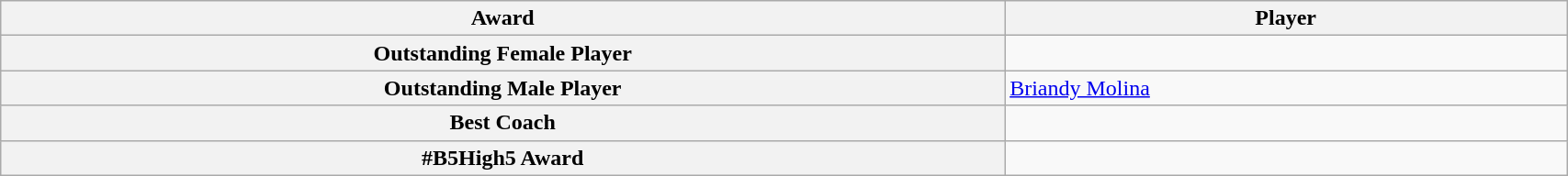<table class="wikitable" style="border-collapse:collapse; width:90%">
<tr>
<th>Award</th>
<th>Player</th>
</tr>
<tr>
<th>Outstanding Female Player</th>
<td> </td>
</tr>
<tr>
<th>Outstanding Male Player</th>
<td> <a href='#'>Briandy Molina</a></td>
</tr>
<tr>
<th>Best Coach</th>
<td> </td>
</tr>
<tr>
<th>#B5High5 Award</th>
<td> </td>
</tr>
</table>
